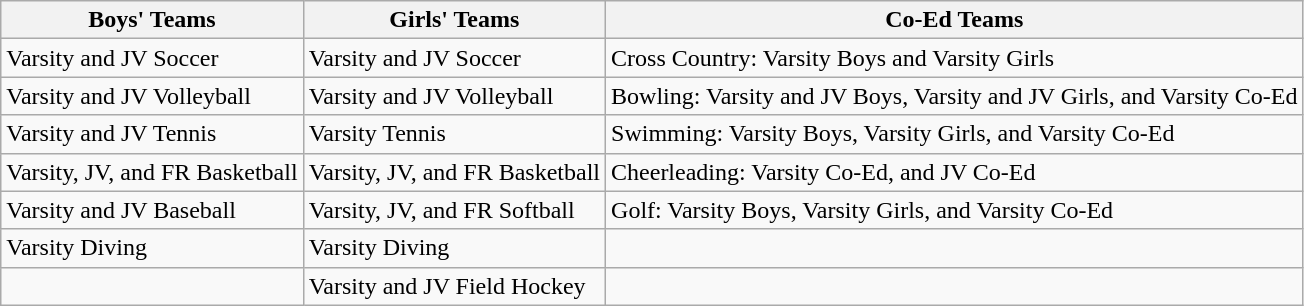<table class="wikitable">
<tr>
<th>Boys' Teams</th>
<th>Girls' Teams</th>
<th>Co-Ed Teams</th>
</tr>
<tr>
<td>Varsity and JV Soccer</td>
<td>Varsity and JV Soccer</td>
<td>Cross Country: Varsity Boys and Varsity Girls</td>
</tr>
<tr>
<td>Varsity and JV Volleyball</td>
<td>Varsity and JV Volleyball</td>
<td>Bowling: Varsity and JV Boys, Varsity and JV Girls, and Varsity Co-Ed</td>
</tr>
<tr>
<td>Varsity and JV Tennis</td>
<td>Varsity Tennis</td>
<td>Swimming: Varsity Boys, Varsity Girls, and Varsity Co-Ed</td>
</tr>
<tr>
<td>Varsity, JV, and FR Basketball</td>
<td>Varsity, JV, and FR Basketball</td>
<td>Cheerleading: Varsity Co-Ed, and JV Co-Ed</td>
</tr>
<tr>
<td>Varsity and JV Baseball</td>
<td>Varsity, JV, and FR Softball</td>
<td>Golf: Varsity Boys, Varsity Girls, and Varsity Co-Ed</td>
</tr>
<tr>
<td>Varsity Diving</td>
<td>Varsity Diving</td>
<td></td>
</tr>
<tr>
<td></td>
<td>Varsity and JV Field Hockey</td>
<td></td>
</tr>
</table>
